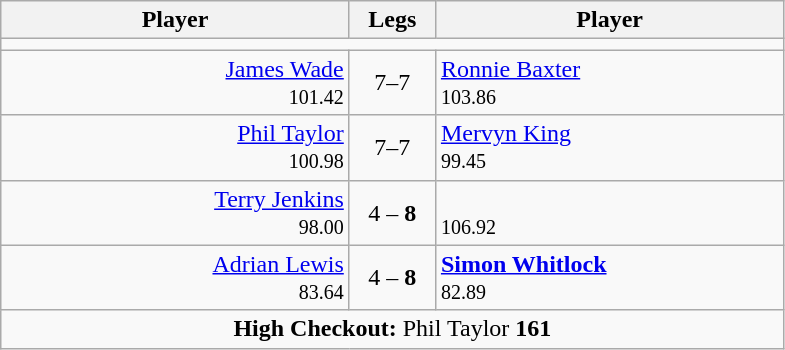<table class=wikitable style="text-align:center">
<tr>
<th width=225>Player</th>
<th width=50>Legs</th>
<th width=225>Player</th>
</tr>
<tr align=center>
<td colspan="3"></td>
</tr>
<tr align=left>
<td align=right><a href='#'>James Wade</a>  <br> <small><span>101.42</span></small></td>
<td align=center>7–7</td>
<td> <a href='#'>Ronnie Baxter</a> <br> <small><span>103.86</span></small></td>
</tr>
<tr align=left>
<td align=right><a href='#'>Phil Taylor</a>  <br> <small><span>100.98</span></small></td>
<td align=center>7–7</td>
<td> <a href='#'>Mervyn King</a> <br> <small><span>99.45</span></small></td>
</tr>
<tr align=left>
<td align=right><a href='#'>Terry Jenkins</a>  <br> <small><span>98.00</span></small></td>
<td align=center>4 – <strong>8</strong></td>
<td> <br> <small><span>106.92</span></small></td>
</tr>
<tr align=left>
<td align=right><a href='#'>Adrian Lewis</a>  <br> <small><span>83.64</span></small></td>
<td align=center>4 – <strong>8</strong></td>
<td> <strong><a href='#'>Simon Whitlock</a></strong> <br> <small><span>82.89</span></small></td>
</tr>
<tr align=center>
<td colspan="3"><strong>High Checkout:</strong> Phil Taylor <strong>161</strong></td>
</tr>
</table>
